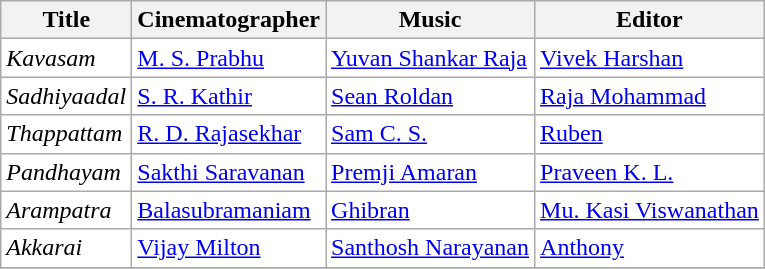<table class="wikitable" style="background:#ffffff;">
<tr>
<th>Title</th>
<th>Cinematographer</th>
<th>Music</th>
<th>Editor</th>
</tr>
<tr>
<td><em>Kavasam</em></td>
<td><a href='#'>M. S. Prabhu</a></td>
<td><a href='#'>Yuvan Shankar Raja</a></td>
<td><a href='#'>Vivek Harshan</a></td>
</tr>
<tr>
<td><em>Sadhiyaadal</em></td>
<td><a href='#'>S. R. Kathir</a></td>
<td><a href='#'>Sean Roldan</a></td>
<td><a href='#'>Raja Mohammad</a></td>
</tr>
<tr>
<td><em>Thappattam</em></td>
<td><a href='#'>R. D. Rajasekhar</a></td>
<td><a href='#'>Sam C. S.</a></td>
<td><a href='#'>Ruben</a></td>
</tr>
<tr>
<td><em>Pandhayam</em></td>
<td><a href='#'>Sakthi Saravanan</a></td>
<td><a href='#'>Premji Amaran</a></td>
<td><a href='#'>Praveen K. L.</a></td>
</tr>
<tr>
<td><em>Arampatra</em></td>
<td><a href='#'>Balasubramaniam</a></td>
<td><a href='#'>Ghibran</a></td>
<td><a href='#'>Mu. Kasi Viswanathan</a></td>
</tr>
<tr>
<td><em>Akkarai</em></td>
<td><a href='#'>Vijay Milton</a></td>
<td><a href='#'>Santhosh Narayanan</a></td>
<td><a href='#'>Anthony</a></td>
</tr>
<tr>
</tr>
</table>
